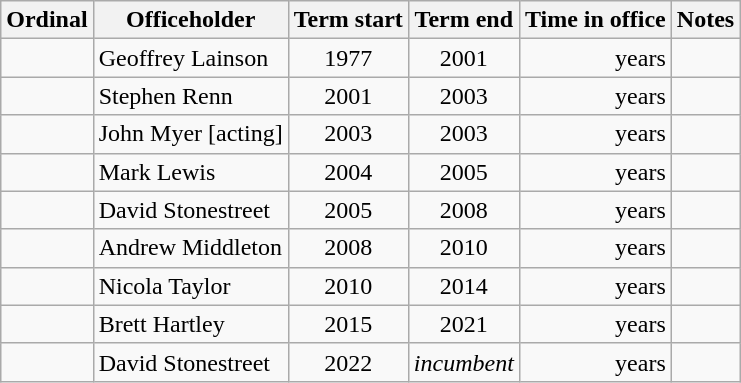<table class="wikitable sortable">
<tr>
<th>Ordinal</th>
<th>Officeholder</th>
<th>Term start</th>
<th>Term end</th>
<th>Time in office</th>
<th>Notes</th>
</tr>
<tr>
<td align=center></td>
<td>Geoffrey Lainson</td>
<td align=center>1977</td>
<td align=center>2001</td>
<td align=right> years</td>
<td></td>
</tr>
<tr>
<td align=center></td>
<td>Stephen Renn</td>
<td align=center>2001</td>
<td align=center>2003</td>
<td align=right> years</td>
<td></td>
</tr>
<tr>
<td align=center></td>
<td>John Myer [acting]</td>
<td align=center>2003</td>
<td align=center>2003</td>
<td align=right> years</td>
<td></td>
</tr>
<tr>
<td align=center></td>
<td>Mark Lewis</td>
<td align=center>2004</td>
<td align=center>2005</td>
<td align=right> years</td>
<td></td>
</tr>
<tr>
<td align=center></td>
<td>David Stonestreet</td>
<td align=center>2005</td>
<td align=center>2008</td>
<td align=right> years</td>
<td></td>
</tr>
<tr>
<td align=center></td>
<td>Andrew Middleton</td>
<td align=center>2008</td>
<td align=center>2010</td>
<td align=right> years</td>
<td></td>
</tr>
<tr>
<td align=center></td>
<td>Nicola Taylor</td>
<td align=center>2010</td>
<td align=center>2014</td>
<td align=right> years</td>
<td></td>
</tr>
<tr>
<td align=center></td>
<td>Brett Hartley</td>
<td align=center>2015</td>
<td align=center>2021</td>
<td align=right> years</td>
<td></td>
</tr>
<tr>
<td align=center></td>
<td>David Stonestreet</td>
<td align=center>2022</td>
<td align=center><em>incumbent</em></td>
<td align=right> years</td>
<td></td>
</tr>
</table>
